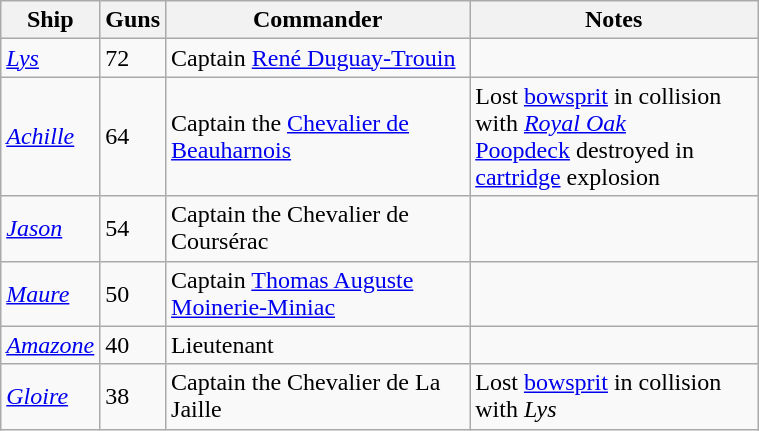<table class="wikitable"width=40%>
<tr>
<th style=>Ship</th>
<th style=>Guns</th>
<th style=>Commander</th>
<th style=>Notes</th>
</tr>
<tr>
<td><a href='#'><em>Lys</em></a></td>
<td>72</td>
<td>Captain <a href='#'>René Duguay-Trouin</a></td>
<td></td>
</tr>
<tr>
<td><a href='#'><em>Achille</em></a></td>
<td>64</td>
<td>Captain the <a href='#'>Chevalier de Beauharnois</a></td>
<td>Lost <a href='#'>bowsprit</a> in collision with <a href='#'><em>Royal Oak</em></a><br><a href='#'>Poopdeck</a> destroyed in <a href='#'>cartridge</a> explosion</td>
</tr>
<tr>
<td><a href='#'><em>Jason</em></a></td>
<td>54</td>
<td>Captain the Chevalier de Coursérac</td>
<td></td>
</tr>
<tr>
<td><a href='#'><em>Maure</em></a></td>
<td>50</td>
<td>Captain <a href='#'>Thomas Auguste Moinerie-Miniac</a></td>
<td></td>
</tr>
<tr>
<td><a href='#'><em>Amazone</em></a></td>
<td>40</td>
<td>Lieutenant </td>
<td></td>
</tr>
<tr>
<td><a href='#'><em>Gloire</em></a></td>
<td>38</td>
<td>Captain the Chevalier de La Jaille</td>
<td>Lost <a href='#'>bowsprit</a> in collision with <em>Lys</em></td>
</tr>
</table>
